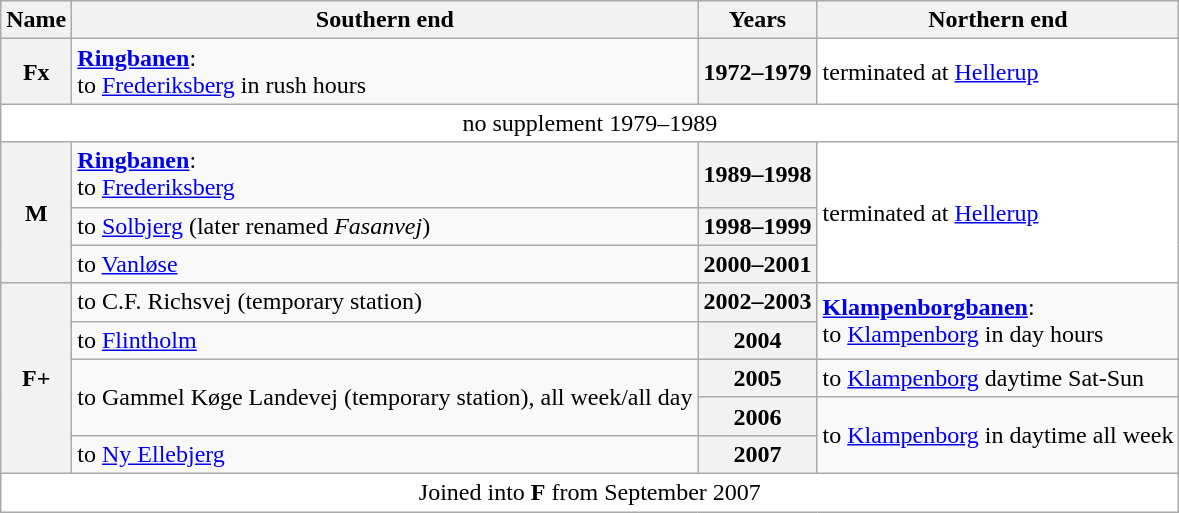<table class=wikitable>
<tr>
<th>Name</th>
<th>Southern end</th>
<th>Years</th>
<th>Northern end</th>
</tr>
<tr>
<th>Fx</th>
<td><strong><a href='#'>Ringbanen</a></strong>:<br> to <a href='#'>Frederiksberg</a> in rush hours</td>
<th>1972–1979</th>
<td style="background:white">terminated at <a href='#'>Hellerup</a></td>
</tr>
<tr>
<td colspan=4 style="background:white" align=center>no supplement 1979–1989</td>
</tr>
<tr>
<th rowspan=3>M</th>
<td><strong><a href='#'>Ringbanen</a></strong>:<br> to <a href='#'>Frederiksberg</a></td>
<th>1989–1998</th>
<td rowspan=3 style="background:white">terminated at <a href='#'>Hellerup</a></td>
</tr>
<tr>
<td>to <a href='#'>Solbjerg</a> (later renamed <em>Fasanvej</em>)</td>
<th>1998–1999</th>
</tr>
<tr>
<td>to <a href='#'>Vanløse</a></td>
<th>2000–2001</th>
</tr>
<tr>
<th rowspan=5>F+</th>
<td>to C.F. Richsvej (temporary station)</td>
<th>2002–2003</th>
<td rowspan=2><strong><a href='#'>Klampenborgbanen</a></strong>:<br> to <a href='#'>Klampenborg</a> in day hours</td>
</tr>
<tr>
<td>to <a href='#'>Flintholm</a></td>
<th>2004</th>
</tr>
<tr>
<td rowspan=2>to Gammel Køge Landevej (temporary station), all week/all day</td>
<th>2005</th>
<td>to <a href='#'>Klampenborg</a> daytime Sat-Sun</td>
</tr>
<tr>
<th>2006</th>
<td rowspan=2>to <a href='#'>Klampenborg</a> in daytime all week</td>
</tr>
<tr>
<td>to <a href='#'>Ny Ellebjerg</a></td>
<th>2007</th>
</tr>
<tr>
<td colspan=4 style="background:white" align=center>Joined into <strong>F</strong> from September 2007</td>
</tr>
</table>
